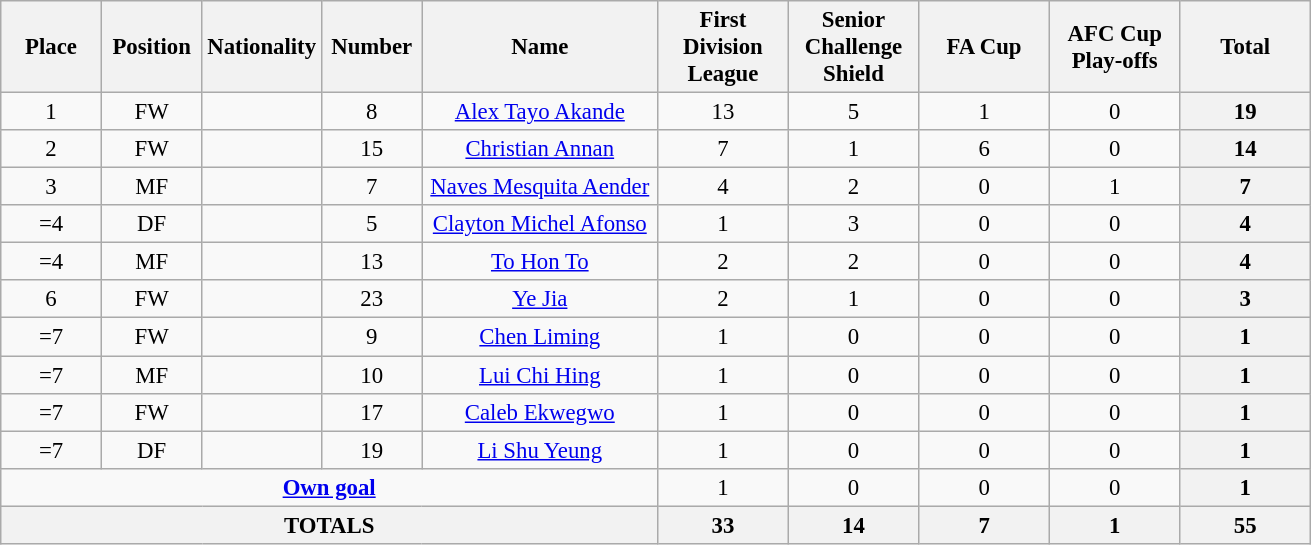<table class="wikitable" style="font-size: 95%; text-align: center;">
<tr>
<th width=60>Place</th>
<th width=60>Position</th>
<th width=60>Nationality</th>
<th width=60>Number</th>
<th width=150>Name</th>
<th width=80>First Division League</th>
<th width=80>Senior Challenge Shield</th>
<th width=80>FA Cup</th>
<th width=80>AFC Cup<br>Play-offs</th>
<th width=80><strong>Total</strong></th>
</tr>
<tr>
<td>1</td>
<td>FW</td>
<td></td>
<td>8</td>
<td><a href='#'>Alex Tayo Akande</a></td>
<td>13</td>
<td>5</td>
<td>1</td>
<td>0</td>
<th>19</th>
</tr>
<tr>
<td>2</td>
<td>FW</td>
<td></td>
<td>15</td>
<td><a href='#'>Christian Annan</a></td>
<td>7</td>
<td>1</td>
<td>6</td>
<td>0</td>
<th>14</th>
</tr>
<tr>
<td>3</td>
<td>MF</td>
<td></td>
<td>7</td>
<td><a href='#'>Naves Mesquita Aender</a></td>
<td>4</td>
<td>2</td>
<td>0</td>
<td>1</td>
<th>7</th>
</tr>
<tr>
<td>=4</td>
<td>DF</td>
<td></td>
<td>5</td>
<td><a href='#'>Clayton Michel Afonso</a></td>
<td>1</td>
<td>3</td>
<td>0</td>
<td>0</td>
<th>4</th>
</tr>
<tr>
<td>=4</td>
<td>MF</td>
<td></td>
<td>13</td>
<td><a href='#'>To Hon To</a></td>
<td>2</td>
<td>2</td>
<td>0</td>
<td>0</td>
<th>4</th>
</tr>
<tr>
<td>6</td>
<td>FW</td>
<td></td>
<td>23</td>
<td><a href='#'>Ye Jia</a></td>
<td>2</td>
<td>1</td>
<td>0</td>
<td>0</td>
<th>3</th>
</tr>
<tr>
<td>=7</td>
<td>FW</td>
<td></td>
<td>9</td>
<td><a href='#'>Chen Liming</a></td>
<td>1</td>
<td>0</td>
<td>0</td>
<td>0</td>
<th>1</th>
</tr>
<tr>
<td>=7</td>
<td>MF</td>
<td></td>
<td>10</td>
<td><a href='#'>Lui Chi Hing</a></td>
<td>1</td>
<td>0</td>
<td>0</td>
<td>0</td>
<th>1</th>
</tr>
<tr>
<td>=7</td>
<td>FW</td>
<td></td>
<td>17</td>
<td><a href='#'>Caleb Ekwegwo</a></td>
<td>1</td>
<td>0</td>
<td>0</td>
<td>0</td>
<th>1</th>
</tr>
<tr>
<td>=7</td>
<td>DF</td>
<td></td>
<td>19</td>
<td><a href='#'>Li Shu Yeung</a></td>
<td>1</td>
<td>0</td>
<td>0</td>
<td>0</td>
<th>1</th>
</tr>
<tr>
<td colspan="5"><strong><a href='#'>Own goal</a></strong></td>
<td>1</td>
<td>0</td>
<td>0</td>
<td>0</td>
<th>1</th>
</tr>
<tr>
<th colspan="5">TOTALS</th>
<th>33</th>
<th>14</th>
<th>7</th>
<th>1</th>
<th>55</th>
</tr>
</table>
